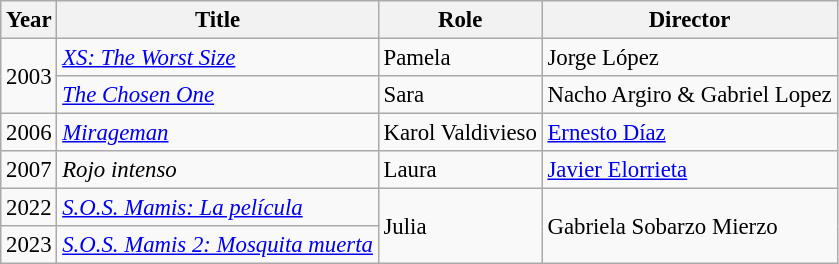<table class="wikitable" style="font-size:95%;">
<tr>
<th>Year</th>
<th>Title</th>
<th>Role</th>
<th>Director</th>
</tr>
<tr>
<td rowspan="2">2003</td>
<td><em><a href='#'>XS: The Worst Size</a></em></td>
<td>Pamela</td>
<td>Jorge López</td>
</tr>
<tr>
<td><em><a href='#'>The Chosen One</a></em></td>
<td>Sara</td>
<td>Nacho Argiro & Gabriel Lopez</td>
</tr>
<tr>
<td>2006</td>
<td><em><a href='#'>Mirageman</a></em></td>
<td>Karol Valdivieso</td>
<td><a href='#'>Ernesto Díaz</a></td>
</tr>
<tr>
<td>2007</td>
<td><em>Rojo intenso</em></td>
<td>Laura</td>
<td><a href='#'>Javier Elorrieta</a></td>
</tr>
<tr>
<td>2022</td>
<td><em><a href='#'>S.O.S. Mamis: La película</a></em></td>
<td rowspan="2">Julia</td>
<td rowspan="2">Gabriela Sobarzo Mierzo</td>
</tr>
<tr>
<td>2023</td>
<td><em><a href='#'>S.O.S. Mamis 2: Mosquita muerta</a></em></td>
</tr>
</table>
